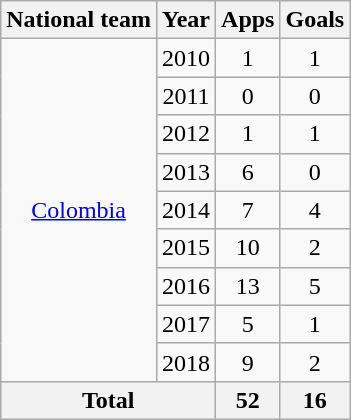<table class="wikitable" style="text-align:center">
<tr>
<th>National team</th>
<th>Year</th>
<th>Apps</th>
<th>Goals</th>
</tr>
<tr>
<td rowspan="9"><a href='#'>Colombia</a></td>
<td>2010</td>
<td>1</td>
<td>1</td>
</tr>
<tr>
<td>2011</td>
<td>0</td>
<td>0</td>
</tr>
<tr>
<td>2012</td>
<td>1</td>
<td>1</td>
</tr>
<tr>
<td>2013</td>
<td>6</td>
<td>0</td>
</tr>
<tr>
<td>2014</td>
<td>7</td>
<td>4</td>
</tr>
<tr>
<td>2015</td>
<td>10</td>
<td>2</td>
</tr>
<tr>
<td>2016</td>
<td>13</td>
<td>5</td>
</tr>
<tr>
<td>2017</td>
<td>5</td>
<td>1</td>
</tr>
<tr>
<td>2018</td>
<td>9</td>
<td>2</td>
</tr>
<tr>
<th colspan="2">Total</th>
<th>52</th>
<th>16</th>
</tr>
</table>
